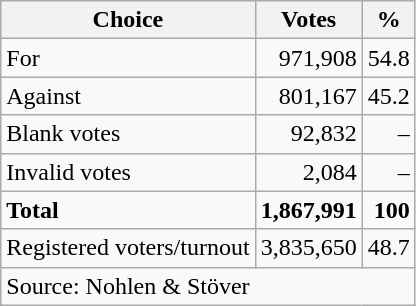<table class=wikitable style=text-align:right>
<tr>
<th>Choice</th>
<th>Votes</th>
<th>%</th>
</tr>
<tr>
<td align=left>For</td>
<td>971,908</td>
<td>54.8</td>
</tr>
<tr>
<td align=left>Against</td>
<td>801,167</td>
<td>45.2</td>
</tr>
<tr>
<td align=left>Blank votes</td>
<td>92,832</td>
<td>–</td>
</tr>
<tr>
<td align=left>Invalid votes</td>
<td>2,084</td>
<td>–</td>
</tr>
<tr>
<td align=left><strong>Total</strong></td>
<td><strong>1,867,991</strong></td>
<td><strong>100</strong></td>
</tr>
<tr>
<td align=left>Registered voters/turnout</td>
<td>3,835,650</td>
<td>48.7</td>
</tr>
<tr>
<td align=left colspan=11>Source: Nohlen & Stöver</td>
</tr>
</table>
